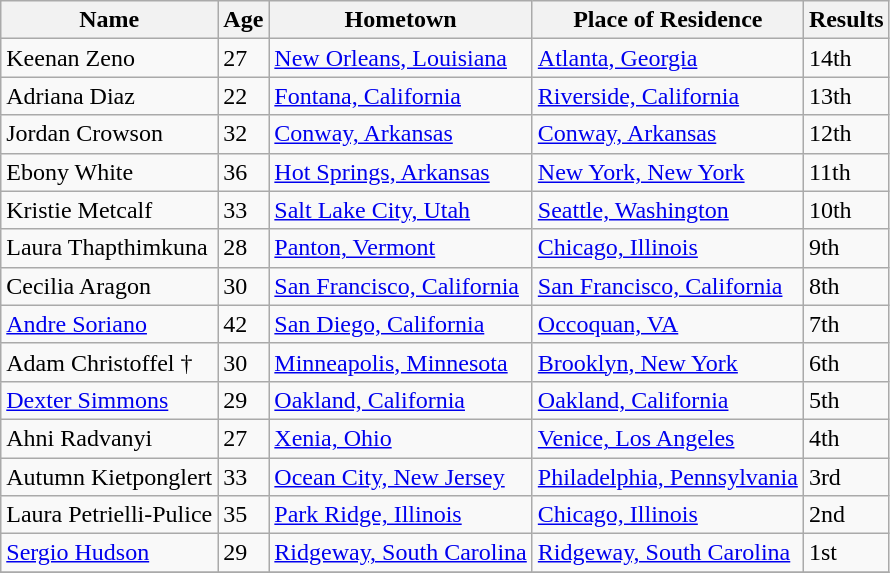<table class="wikitable">
<tr>
<th>Name</th>
<th>Age</th>
<th>Hometown</th>
<th>Place of Residence</th>
<th>Results</th>
</tr>
<tr>
<td>Keenan Zeno</td>
<td>27</td>
<td><a href='#'>New Orleans, Louisiana</a></td>
<td><a href='#'>Atlanta, Georgia</a></td>
<td>14th</td>
</tr>
<tr>
<td>Adriana Diaz</td>
<td>22</td>
<td><a href='#'>Fontana, California</a></td>
<td><a href='#'>Riverside, California</a></td>
<td>13th</td>
</tr>
<tr>
<td>Jordan Crowson</td>
<td>32</td>
<td><a href='#'>Conway, Arkansas</a></td>
<td><a href='#'>Conway, Arkansas</a></td>
<td>12th</td>
</tr>
<tr>
<td>Ebony White</td>
<td>36</td>
<td><a href='#'>Hot Springs, Arkansas</a></td>
<td><a href='#'>New York, New York</a></td>
<td>11th</td>
</tr>
<tr>
<td>Kristie Metcalf</td>
<td>33</td>
<td><a href='#'>Salt Lake City, Utah</a></td>
<td><a href='#'>Seattle, Washington</a></td>
<td>10th</td>
</tr>
<tr>
<td>Laura Thapthimkuna</td>
<td>28</td>
<td><a href='#'>Panton, Vermont</a></td>
<td><a href='#'>Chicago, Illinois</a></td>
<td>9th</td>
</tr>
<tr>
<td>Cecilia Aragon</td>
<td>30</td>
<td><a href='#'>San Francisco, California</a></td>
<td><a href='#'>San Francisco, California</a></td>
<td>8th</td>
</tr>
<tr>
<td><a href='#'>Andre Soriano</a></td>
<td>42</td>
<td><a href='#'>San Diego, California</a></td>
<td><a href='#'>Occoquan, VA</a></td>
<td>7th</td>
</tr>
<tr>
<td>Adam Christoffel †</td>
<td>30</td>
<td><a href='#'>Minneapolis, Minnesota</a></td>
<td><a href='#'>Brooklyn, New York</a></td>
<td>6th</td>
</tr>
<tr>
<td><a href='#'>Dexter Simmons</a></td>
<td>29</td>
<td><a href='#'>Oakland, California</a></td>
<td><a href='#'>Oakland, California</a></td>
<td>5th</td>
</tr>
<tr>
<td>Ahni Radvanyi</td>
<td>27</td>
<td><a href='#'>Xenia, Ohio</a></td>
<td><a href='#'>Venice, Los Angeles</a></td>
<td>4th</td>
</tr>
<tr>
<td>Autumn Kietponglert</td>
<td>33</td>
<td><a href='#'>Ocean City, New Jersey</a></td>
<td><a href='#'>Philadelphia, Pennsylvania</a></td>
<td>3rd</td>
</tr>
<tr>
<td>Laura Petrielli-Pulice</td>
<td>35</td>
<td><a href='#'>Park Ridge, Illinois</a></td>
<td><a href='#'>Chicago, Illinois</a></td>
<td>2nd</td>
</tr>
<tr>
<td><a href='#'>Sergio Hudson</a></td>
<td>29</td>
<td><a href='#'>Ridgeway, South Carolina</a></td>
<td><a href='#'>Ridgeway, South Carolina</a></td>
<td>1st</td>
</tr>
<tr>
</tr>
</table>
